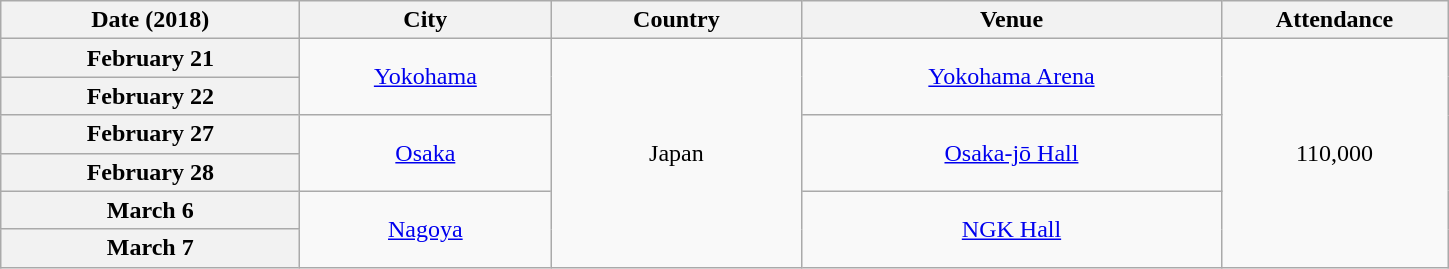<table class="wikitable plainrowheaders" style="text-align:center;">
<tr>
<th scope="col" style="width:12em;">Date (2018)</th>
<th scope="col" style="width:10em;">City</th>
<th scope="col" style="width:10em;">Country</th>
<th scope="col" style="width:17em;">Venue</th>
<th scope="col" style="width:9em;">Attendance</th>
</tr>
<tr>
<th scope="row">February 21</th>
<td rowspan="2"><a href='#'>Yokohama</a></td>
<td rowspan="6">Japan</td>
<td rowspan="2"><a href='#'>Yokohama Arena</a></td>
<td rowspan="6">110,000</td>
</tr>
<tr>
<th scope="row">February 22</th>
</tr>
<tr>
<th scope="row">February 27</th>
<td rowspan="2"><a href='#'>Osaka</a></td>
<td rowspan="2"><a href='#'>Osaka-jō Hall</a></td>
</tr>
<tr>
<th scope="row">February 28</th>
</tr>
<tr>
<th scope="row">March 6</th>
<td rowspan="2"><a href='#'>Nagoya</a></td>
<td rowspan="2"><a href='#'>NGK Hall</a></td>
</tr>
<tr>
<th scope="row">March 7</th>
</tr>
</table>
